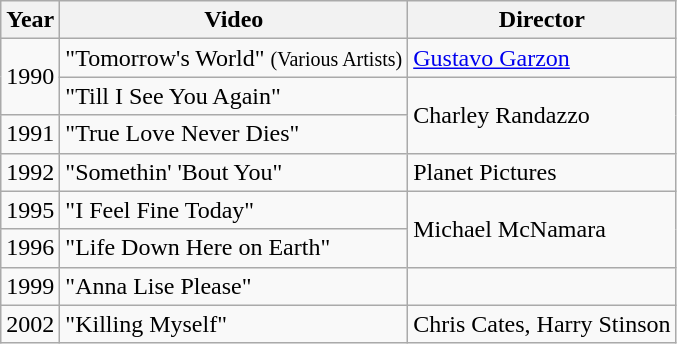<table class="wikitable">
<tr>
<th>Year</th>
<th>Video</th>
<th>Director</th>
</tr>
<tr>
<td rowspan="2">1990</td>
<td>"Tomorrow's World" <small>(Various Artists)</small></td>
<td><a href='#'>Gustavo Garzon</a></td>
</tr>
<tr>
<td>"Till I See You Again"</td>
<td rowspan="2">Charley Randazzo</td>
</tr>
<tr>
<td>1991</td>
<td>"True Love Never Dies"</td>
</tr>
<tr>
<td>1992</td>
<td>"Somethin' 'Bout You"</td>
<td>Planet Pictures</td>
</tr>
<tr>
<td>1995</td>
<td>"I Feel Fine Today"</td>
<td rowspan="2">Michael McNamara</td>
</tr>
<tr>
<td>1996</td>
<td>"Life Down Here on Earth"</td>
</tr>
<tr>
<td>1999</td>
<td>"Anna Lise Please"</td>
<td></td>
</tr>
<tr>
<td>2002</td>
<td>"Killing Myself"</td>
<td>Chris Cates, Harry Stinson</td>
</tr>
</table>
